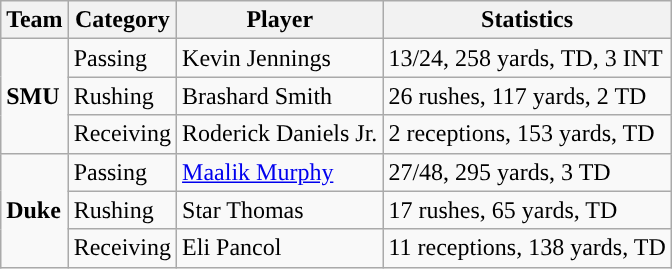<table class="wikitable" style="float: right;">
<tr>
<th>Team</th>
<th>Category</th>
<th>Player</th>
<th>Statistics</th>
</tr>
<tr>
<td rowspan=3><strong>SMU</strong></td>
<td>Passing</td>
<td>Kevin Jennings</td>
<td>13/24, 258 yards, TD, 3 INT</td>
</tr>
<tr>
<td>Rushing</td>
<td>Brashard Smith</td>
<td>26 rushes, 117 yards, 2 TD</td>
</tr>
<tr>
<td>Receiving</td>
<td>Roderick Daniels Jr.</td>
<td>2 receptions, 153 yards, TD</td>
</tr>
<tr>
<td rowspan=3><strong>Duke</strong></td>
<td>Passing</td>
<td><a href='#'>Maalik Murphy</a></td>
<td>27/48, 295 yards, 3 TD</td>
</tr>
<tr>
<td>Rushing</td>
<td>Star Thomas</td>
<td>17 rushes, 65 yards, TD</td>
</tr>
<tr>
<td>Receiving</td>
<td>Eli Pancol</td>
<td>11 receptions, 138 yards, TD</td>
</tr>
</table>
